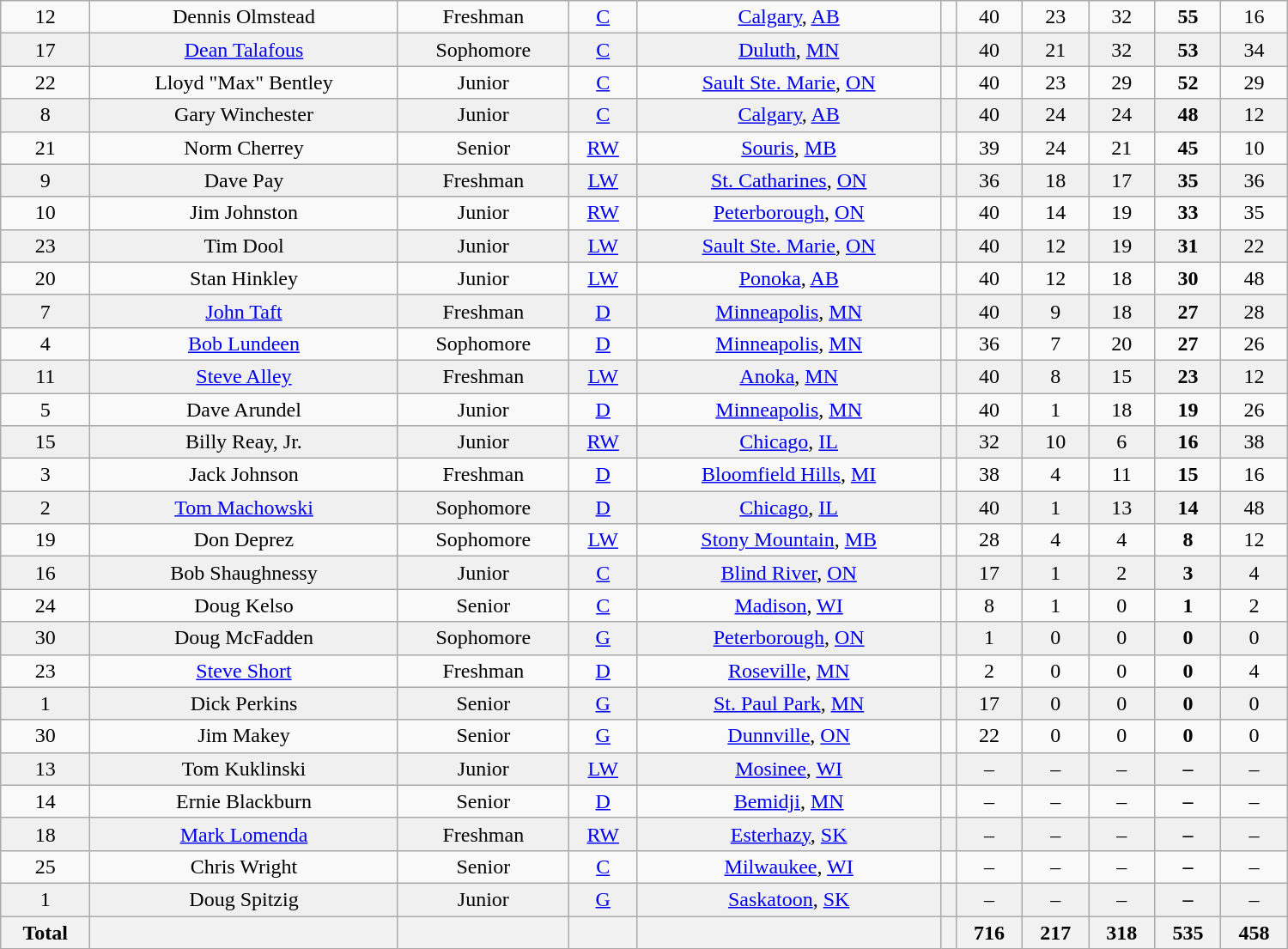<table class="wikitable sortable" width ="1000">
<tr align="center" bgcolor="">
<td>12</td>
<td>Dennis Olmstead</td>
<td>Freshman</td>
<td><a href='#'>C</a></td>
<td><a href='#'>Calgary</a>, <a href='#'>AB</a></td>
<td></td>
<td>40</td>
<td>23</td>
<td>32</td>
<td><strong>55</strong></td>
<td>16</td>
</tr>
<tr align="center" bgcolor="#f0f0f0">
<td>17</td>
<td><a href='#'>Dean Talafous</a></td>
<td>Sophomore</td>
<td><a href='#'>C</a></td>
<td><a href='#'>Duluth</a>, <a href='#'>MN</a></td>
<td></td>
<td>40</td>
<td>21</td>
<td>32</td>
<td><strong>53</strong></td>
<td>34</td>
</tr>
<tr align="center" bgcolor="">
<td>22</td>
<td>Lloyd "Max" Bentley</td>
<td>Junior</td>
<td><a href='#'>C</a></td>
<td><a href='#'>Sault Ste. Marie</a>, <a href='#'>ON</a></td>
<td></td>
<td>40</td>
<td>23</td>
<td>29</td>
<td><strong>52</strong></td>
<td>29</td>
</tr>
<tr align="center" bgcolor="#f0f0f0">
<td>8</td>
<td>Gary Winchester</td>
<td>Junior</td>
<td><a href='#'>C</a></td>
<td><a href='#'>Calgary</a>, <a href='#'>AB</a></td>
<td></td>
<td>40</td>
<td>24</td>
<td>24</td>
<td><strong>48</strong></td>
<td>12</td>
</tr>
<tr align="center" bgcolor="">
<td>21</td>
<td>Norm Cherrey</td>
<td>Senior</td>
<td><a href='#'>RW</a></td>
<td><a href='#'>Souris</a>, <a href='#'>MB</a></td>
<td></td>
<td>39</td>
<td>24</td>
<td>21</td>
<td><strong>45</strong></td>
<td>10</td>
</tr>
<tr align="center" bgcolor="#f0f0f0">
<td>9</td>
<td>Dave Pay</td>
<td>Freshman</td>
<td><a href='#'>LW</a></td>
<td><a href='#'>St. Catharines</a>, <a href='#'>ON</a></td>
<td></td>
<td>36</td>
<td>18</td>
<td>17</td>
<td><strong>35</strong></td>
<td>36</td>
</tr>
<tr align="center" bgcolor="">
<td>10</td>
<td>Jim Johnston</td>
<td>Junior</td>
<td><a href='#'>RW</a></td>
<td><a href='#'>Peterborough</a>, <a href='#'>ON</a></td>
<td></td>
<td>40</td>
<td>14</td>
<td>19</td>
<td><strong>33</strong></td>
<td>35</td>
</tr>
<tr align="center" bgcolor="#f0f0f0">
<td>23</td>
<td>Tim Dool</td>
<td>Junior</td>
<td><a href='#'>LW</a></td>
<td><a href='#'>Sault Ste. Marie</a>, <a href='#'>ON</a></td>
<td></td>
<td>40</td>
<td>12</td>
<td>19</td>
<td><strong>31</strong></td>
<td>22</td>
</tr>
<tr align="center" bgcolor="">
<td>20</td>
<td>Stan Hinkley</td>
<td>Junior</td>
<td><a href='#'>LW</a></td>
<td><a href='#'>Ponoka</a>, <a href='#'>AB</a></td>
<td></td>
<td>40</td>
<td>12</td>
<td>18</td>
<td><strong>30</strong></td>
<td>48</td>
</tr>
<tr align="center" bgcolor="#f0f0f0">
<td>7</td>
<td><a href='#'>John Taft</a></td>
<td>Freshman</td>
<td><a href='#'>D</a></td>
<td><a href='#'>Minneapolis</a>, <a href='#'>MN</a></td>
<td></td>
<td>40</td>
<td>9</td>
<td>18</td>
<td><strong>27</strong></td>
<td>28</td>
</tr>
<tr align="center" bgcolor="">
<td>4</td>
<td><a href='#'>Bob Lundeen</a></td>
<td>Sophomore</td>
<td><a href='#'>D</a></td>
<td><a href='#'>Minneapolis</a>, <a href='#'>MN</a></td>
<td></td>
<td>36</td>
<td>7</td>
<td>20</td>
<td><strong>27</strong></td>
<td>26</td>
</tr>
<tr align="center" bgcolor="#f0f0f0">
<td>11</td>
<td><a href='#'>Steve Alley</a></td>
<td>Freshman</td>
<td><a href='#'>LW</a></td>
<td><a href='#'>Anoka</a>, <a href='#'>MN</a></td>
<td></td>
<td>40</td>
<td>8</td>
<td>15</td>
<td><strong>23</strong></td>
<td>12</td>
</tr>
<tr align="center" bgcolor="">
<td>5</td>
<td>Dave Arundel</td>
<td>Junior</td>
<td><a href='#'>D</a></td>
<td><a href='#'>Minneapolis</a>, <a href='#'>MN</a></td>
<td></td>
<td>40</td>
<td>1</td>
<td>18</td>
<td><strong>19</strong></td>
<td>26</td>
</tr>
<tr align="center" bgcolor="#f0f0f0">
<td>15</td>
<td>Billy Reay, Jr.</td>
<td>Junior</td>
<td><a href='#'>RW</a></td>
<td><a href='#'>Chicago</a>, <a href='#'>IL</a></td>
<td></td>
<td>32</td>
<td>10</td>
<td>6</td>
<td><strong>16</strong></td>
<td>38</td>
</tr>
<tr align="center" bgcolor="">
<td>3</td>
<td>Jack Johnson</td>
<td>Freshman</td>
<td><a href='#'>D</a></td>
<td><a href='#'>Bloomfield Hills</a>, <a href='#'>MI</a></td>
<td></td>
<td>38</td>
<td>4</td>
<td>11</td>
<td><strong>15</strong></td>
<td>16</td>
</tr>
<tr align="center" bgcolor="#f0f0f0">
<td>2</td>
<td><a href='#'>Tom Machowski</a></td>
<td>Sophomore</td>
<td><a href='#'>D</a></td>
<td><a href='#'>Chicago</a>, <a href='#'>IL</a></td>
<td></td>
<td>40</td>
<td>1</td>
<td>13</td>
<td><strong>14</strong></td>
<td>48</td>
</tr>
<tr align="center" bgcolor="">
<td>19</td>
<td>Don Deprez</td>
<td>Sophomore</td>
<td><a href='#'>LW</a></td>
<td><a href='#'>Stony Mountain</a>, <a href='#'>MB</a></td>
<td></td>
<td>28</td>
<td>4</td>
<td>4</td>
<td><strong>8</strong></td>
<td>12</td>
</tr>
<tr align="center" bgcolor="#f0f0f0">
<td>16</td>
<td>Bob Shaughnessy</td>
<td>Junior</td>
<td><a href='#'>C</a></td>
<td><a href='#'>Blind River</a>, <a href='#'>ON</a></td>
<td></td>
<td>17</td>
<td>1</td>
<td>2</td>
<td><strong>3</strong></td>
<td>4</td>
</tr>
<tr align="center" bgcolor="">
<td>24</td>
<td>Doug Kelso</td>
<td>Senior</td>
<td><a href='#'>C</a></td>
<td><a href='#'>Madison</a>, <a href='#'>WI</a></td>
<td></td>
<td>8</td>
<td>1</td>
<td>0</td>
<td><strong>1</strong></td>
<td>2</td>
</tr>
<tr align="center" bgcolor="f0f0f0">
<td>30</td>
<td>Doug McFadden</td>
<td>Sophomore</td>
<td><a href='#'>G</a></td>
<td><a href='#'>Peterborough</a>, <a href='#'>ON</a></td>
<td></td>
<td>1</td>
<td>0</td>
<td>0</td>
<td><strong>0</strong></td>
<td>0</td>
</tr>
<tr align="center" bgcolor="">
<td>23</td>
<td><a href='#'>Steve Short</a></td>
<td>Freshman</td>
<td><a href='#'>D</a></td>
<td><a href='#'>Roseville</a>, <a href='#'>MN</a></td>
<td></td>
<td>2</td>
<td>0</td>
<td>0</td>
<td><strong>0</strong></td>
<td>4</td>
</tr>
<tr align="center" bgcolor="f0f0f0">
<td>1</td>
<td>Dick Perkins</td>
<td>Senior</td>
<td><a href='#'>G</a></td>
<td><a href='#'>St. Paul Park</a>, <a href='#'>MN</a></td>
<td></td>
<td>17</td>
<td>0</td>
<td>0</td>
<td><strong>0</strong></td>
<td>0</td>
</tr>
<tr align="center" bgcolor="">
<td>30</td>
<td>Jim Makey</td>
<td>Senior</td>
<td><a href='#'>G</a></td>
<td><a href='#'>Dunnville</a>, <a href='#'>ON</a></td>
<td></td>
<td>22</td>
<td>0</td>
<td>0</td>
<td><strong>0</strong></td>
<td>0</td>
</tr>
<tr align="center" bgcolor="f0f0f0">
<td>13</td>
<td>Tom Kuklinski</td>
<td>Junior</td>
<td><a href='#'>LW</a></td>
<td><a href='#'>Mosinee</a>, <a href='#'>WI</a></td>
<td></td>
<td>–</td>
<td>–</td>
<td>–</td>
<td><strong>–</strong></td>
<td>–</td>
</tr>
<tr align="center" bgcolor="">
<td>14</td>
<td>Ernie Blackburn</td>
<td>Senior</td>
<td><a href='#'>D</a></td>
<td><a href='#'>Bemidji</a>, <a href='#'>MN</a></td>
<td></td>
<td>–</td>
<td>–</td>
<td>–</td>
<td><strong>–</strong></td>
<td>–</td>
</tr>
<tr align="center" bgcolor="f0f0f0">
<td>18</td>
<td><a href='#'>Mark Lomenda</a></td>
<td>Freshman</td>
<td><a href='#'>RW</a></td>
<td><a href='#'>Esterhazy</a>, <a href='#'>SK</a></td>
<td></td>
<td>–</td>
<td>–</td>
<td>–</td>
<td><strong>–</strong></td>
<td>–</td>
</tr>
<tr align="center" bgcolor="">
<td>25</td>
<td>Chris Wright</td>
<td>Senior</td>
<td><a href='#'>C</a></td>
<td><a href='#'>Milwaukee</a>, <a href='#'>WI</a></td>
<td></td>
<td>–</td>
<td>–</td>
<td>–</td>
<td><strong>–</strong></td>
<td>–</td>
</tr>
<tr align="center" bgcolor="f0f0f0">
<td>1</td>
<td>Doug Spitzig</td>
<td>Junior</td>
<td><a href='#'>G</a></td>
<td><a href='#'>Saskatoon</a>, <a href='#'>SK</a></td>
<td></td>
<td>–</td>
<td>–</td>
<td>–</td>
<td><strong>–</strong></td>
<td>–</td>
</tr>
<tr>
<th>Total</th>
<th></th>
<th></th>
<th></th>
<th></th>
<th></th>
<th>716</th>
<th>217</th>
<th>318</th>
<th>535</th>
<th>458</th>
</tr>
</table>
